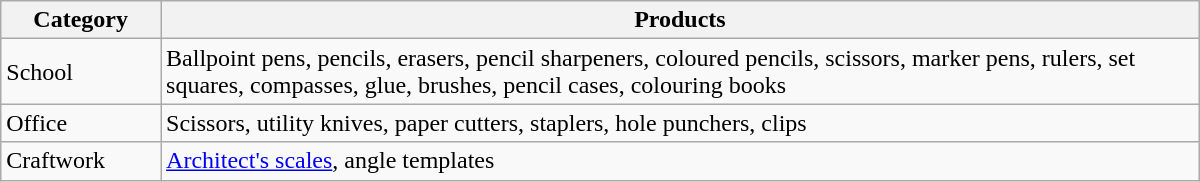<table class="wikitable" width=800px>
<tr>
<th width=100px>Category</th>
<th width=700px>Products</th>
</tr>
<tr>
<td>School</td>
<td>Ballpoint pens, pencils, erasers, pencil sharpeners, coloured pencils, scissors, marker pens, rulers, set squares, compasses, glue, brushes, pencil cases, colouring books</td>
</tr>
<tr>
<td>Office</td>
<td>Scissors, utility knives, paper cutters, staplers, hole punchers, clips</td>
</tr>
<tr>
<td>Craftwork</td>
<td><a href='#'>Architect's scales</a>, angle templates</td>
</tr>
</table>
